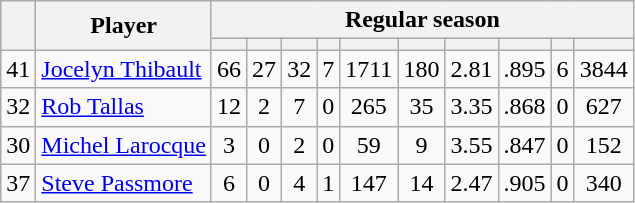<table class="wikitable plainrowheaders" style="text-align:center;">
<tr>
<th scope="col" rowspan="2"></th>
<th scope="col" rowspan="2">Player</th>
<th scope=colgroup colspan=10>Regular season</th>
</tr>
<tr>
<th scope="col"></th>
<th scope="col"></th>
<th scope="col"></th>
<th scope="col"></th>
<th scope="col"></th>
<th scope="col"></th>
<th scope="col"></th>
<th scope="col"></th>
<th scope="col"></th>
<th scope="col"></th>
</tr>
<tr>
<td scope="row">41</td>
<td align="left"><a href='#'>Jocelyn Thibault</a></td>
<td>66</td>
<td>27</td>
<td>32</td>
<td>7</td>
<td>1711</td>
<td>180</td>
<td>2.81</td>
<td>.895</td>
<td>6</td>
<td>3844</td>
</tr>
<tr>
<td scope="row">32</td>
<td align="left"><a href='#'>Rob Tallas</a></td>
<td>12</td>
<td>2</td>
<td>7</td>
<td>0</td>
<td>265</td>
<td>35</td>
<td>3.35</td>
<td>.868</td>
<td>0</td>
<td>627</td>
</tr>
<tr>
<td scope="row">30</td>
<td align="left"><a href='#'>Michel Larocque</a></td>
<td>3</td>
<td>0</td>
<td>2</td>
<td>0</td>
<td>59</td>
<td>9</td>
<td>3.55</td>
<td>.847</td>
<td>0</td>
<td>152</td>
</tr>
<tr>
<td scope="row">37</td>
<td align="left"><a href='#'>Steve Passmore</a></td>
<td>6</td>
<td>0</td>
<td>4</td>
<td>1</td>
<td>147</td>
<td>14</td>
<td>2.47</td>
<td>.905</td>
<td>0</td>
<td>340</td>
</tr>
</table>
